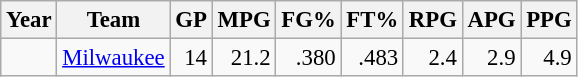<table class="wikitable sortable" style="font-size:95%; text-align:right;">
<tr>
<th>Year</th>
<th>Team</th>
<th>GP</th>
<th>MPG</th>
<th>FG%</th>
<th>FT%</th>
<th>RPG</th>
<th>APG</th>
<th>PPG</th>
</tr>
<tr>
<td style="text-align:left;"></td>
<td style="text-align:left;"><a href='#'>Milwaukee</a></td>
<td>14</td>
<td>21.2</td>
<td>.380</td>
<td>.483</td>
<td>2.4</td>
<td>2.9</td>
<td>4.9</td>
</tr>
</table>
